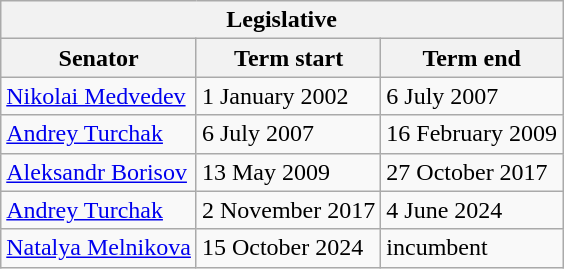<table class="wikitable sortable">
<tr>
<th colspan=3>Legislative</th>
</tr>
<tr>
<th>Senator</th>
<th>Term start</th>
<th>Term end</th>
</tr>
<tr>
<td><a href='#'>Nikolai Medvedev</a></td>
<td>1 January 2002</td>
<td>6 July 2007</td>
</tr>
<tr>
<td><a href='#'>Andrey Turchak</a></td>
<td>6 July 2007</td>
<td>16 February 2009</td>
</tr>
<tr>
<td><a href='#'>Aleksandr Borisov</a></td>
<td>13 May 2009</td>
<td>27 October 2017</td>
</tr>
<tr>
<td><a href='#'>Andrey Turchak</a></td>
<td>2 November 2017</td>
<td>4 June 2024</td>
</tr>
<tr>
<td><a href='#'>Natalya Melnikova</a></td>
<td>15 October 2024</td>
<td>incumbent</td>
</tr>
</table>
